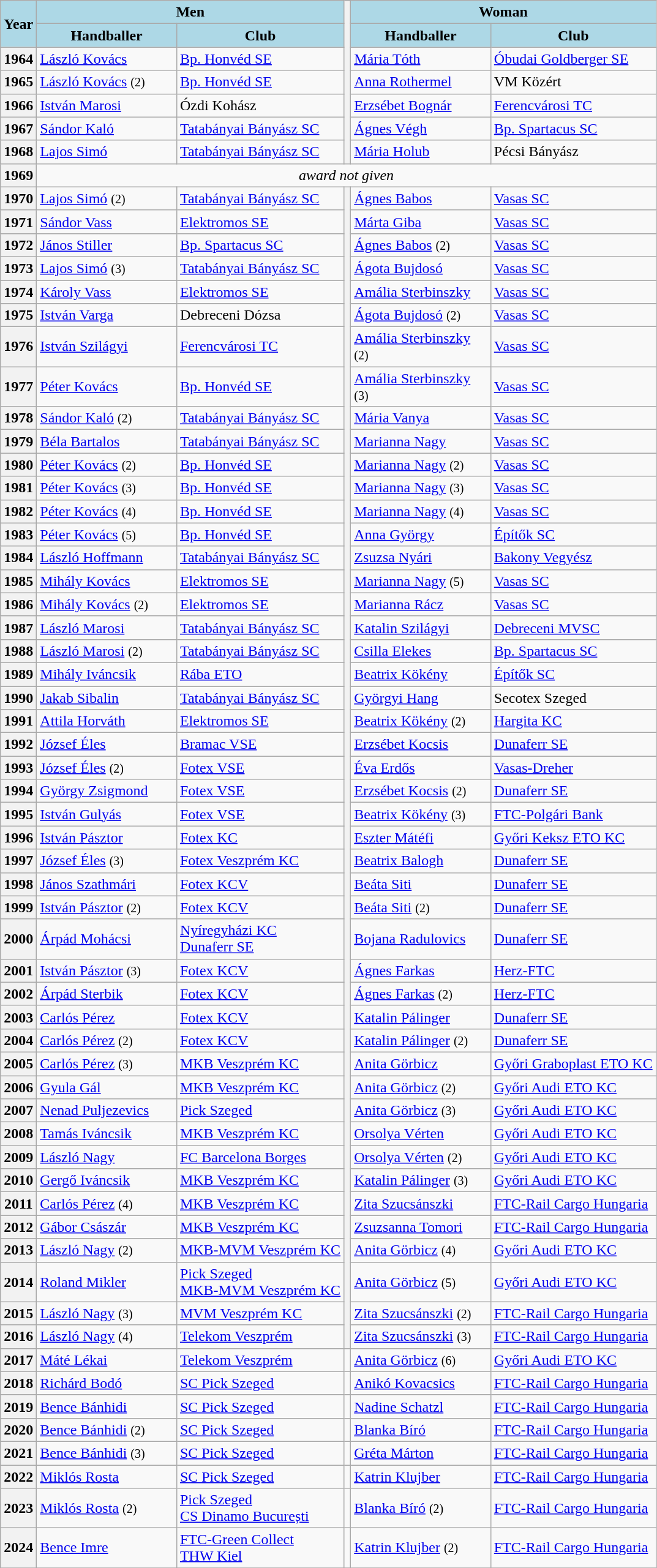<table class="wikitable">
<tr>
<th style="background:lightblue" rowspan=2>Year</th>
<th style="background:lightblue" colspan=2>Men</th>
<th rowspan=7 style="text-align: center;" bgcolor=white></th>
<th style="background:lightblue" colspan=2>Woman</th>
</tr>
<tr>
<th style="background:lightblue">Handballer</th>
<th style="background:lightblue">Club</th>
<th style="background:lightblue">Handballer</th>
<th style="background:lightblue">Club</th>
</tr>
<tr>
<th>1964</th>
<td width="145"><a href='#'>László Kovács</a></td>
<td> <a href='#'>Bp. Honvéd SE</a></td>
<td width="145"><a href='#'>Mária Tóth</a></td>
<td> <a href='#'>Óbudai Goldberger SE</a></td>
</tr>
<tr>
<th>1965</th>
<td><a href='#'>László Kovács</a> <small>(2)</small></td>
<td> <a href='#'>Bp. Honvéd SE</a></td>
<td><a href='#'>Anna Rothermel</a></td>
<td> VM Közért</td>
</tr>
<tr>
<th>1966</th>
<td><a href='#'>István Marosi</a></td>
<td> Ózdi Kohász</td>
<td><a href='#'>Erzsébet Bognár</a></td>
<td> <a href='#'>Ferencvárosi TC</a></td>
</tr>
<tr>
<th>1967</th>
<td><a href='#'>Sándor Kaló</a></td>
<td> <a href='#'>Tatabányai Bányász SC</a></td>
<td><a href='#'>Ágnes Végh</a></td>
<td> <a href='#'>Bp. Spartacus SC</a></td>
</tr>
<tr>
<th>1968</th>
<td><a href='#'>Lajos Simó</a></td>
<td> <a href='#'>Tatabányai Bányász SC</a></td>
<td><a href='#'>Mária Holub</a></td>
<td> Pécsi Bányász</td>
</tr>
<tr>
<th>1969</th>
<td colspan=5 style="text-align: center;"><em>award not given</em></td>
</tr>
<tr>
<th>1970</th>
<td><a href='#'>Lajos Simó</a> <small>(2)</small></td>
<td> <a href='#'>Tatabányai Bányász SC</a></td>
<th rowspan=47 style="text-align: center;"></th>
<td><a href='#'>Ágnes Babos</a></td>
<td> <a href='#'>Vasas SC</a></td>
</tr>
<tr>
<th>1971</th>
<td><a href='#'>Sándor Vass</a></td>
<td> <a href='#'>Elektromos SE</a></td>
<td><a href='#'>Márta Giba</a></td>
<td> <a href='#'>Vasas SC</a></td>
</tr>
<tr>
<th>1972</th>
<td><a href='#'>János Stiller</a></td>
<td> <a href='#'>Bp. Spartacus SC</a></td>
<td><a href='#'>Ágnes Babos</a> <small>(2)</small></td>
<td> <a href='#'>Vasas SC</a></td>
</tr>
<tr>
<th>1973</th>
<td><a href='#'>Lajos Simó</a> <small>(3)</small></td>
<td> <a href='#'>Tatabányai Bányász SC</a></td>
<td><a href='#'>Ágota Bujdosó</a></td>
<td> <a href='#'>Vasas SC</a></td>
</tr>
<tr>
<th>1974</th>
<td><a href='#'>Károly Vass</a></td>
<td> <a href='#'>Elektromos SE</a></td>
<td><a href='#'>Amália Sterbinszky</a></td>
<td> <a href='#'>Vasas SC</a></td>
</tr>
<tr>
<th>1975</th>
<td><a href='#'>István Varga</a></td>
<td> Debreceni Dózsa</td>
<td><a href='#'>Ágota Bujdosó</a> <small>(2)</small></td>
<td> <a href='#'>Vasas SC</a></td>
</tr>
<tr>
<th>1976</th>
<td><a href='#'>István Szilágyi</a></td>
<td> <a href='#'>Ferencvárosi TC</a></td>
<td><a href='#'>Amália Sterbinszky</a> <small>(2)</small></td>
<td> <a href='#'>Vasas SC</a></td>
</tr>
<tr>
<th>1977</th>
<td><a href='#'>Péter Kovács</a></td>
<td> <a href='#'>Bp. Honvéd SE</a></td>
<td><a href='#'>Amália Sterbinszky</a> <small>(3)</small></td>
<td> <a href='#'>Vasas SC</a></td>
</tr>
<tr>
<th>1978</th>
<td><a href='#'>Sándor Kaló</a> <small>(2)</small></td>
<td> <a href='#'>Tatabányai Bányász SC</a></td>
<td><a href='#'>Mária Vanya</a></td>
<td> <a href='#'>Vasas SC</a></td>
</tr>
<tr>
<th>1979</th>
<td><a href='#'>Béla Bartalos</a></td>
<td> <a href='#'>Tatabányai Bányász SC</a></td>
<td><a href='#'>Marianna Nagy</a></td>
<td> <a href='#'>Vasas SC</a></td>
</tr>
<tr>
<th>1980</th>
<td><a href='#'>Péter Kovács</a> <small>(2)</small></td>
<td> <a href='#'>Bp. Honvéd SE</a></td>
<td><a href='#'>Marianna Nagy</a> <small>(2)</small></td>
<td> <a href='#'>Vasas SC</a></td>
</tr>
<tr>
<th>1981</th>
<td><a href='#'>Péter Kovács</a> <small>(3)</small></td>
<td> <a href='#'>Bp. Honvéd SE</a></td>
<td><a href='#'>Marianna Nagy</a> <small>(3)</small></td>
<td> <a href='#'>Vasas SC</a></td>
</tr>
<tr>
<th>1982</th>
<td><a href='#'>Péter Kovács</a> <small>(4)</small></td>
<td> <a href='#'>Bp. Honvéd SE</a></td>
<td><a href='#'>Marianna Nagy</a> <small>(4)</small></td>
<td> <a href='#'>Vasas SC</a></td>
</tr>
<tr>
<th>1983</th>
<td><a href='#'>Péter Kovács</a> <small>(5)</small></td>
<td> <a href='#'>Bp. Honvéd SE</a></td>
<td><a href='#'>Anna György</a></td>
<td> <a href='#'>Építők SC</a></td>
</tr>
<tr>
<th>1984</th>
<td><a href='#'>László Hoffmann</a></td>
<td> <a href='#'>Tatabányai Bányász SC</a></td>
<td><a href='#'>Zsuzsa Nyári</a></td>
<td> <a href='#'>Bakony Vegyész</a></td>
</tr>
<tr>
<th>1985</th>
<td><a href='#'>Mihály Kovács</a></td>
<td> <a href='#'>Elektromos SE</a></td>
<td><a href='#'>Marianna Nagy</a> <small>(5)</small></td>
<td> <a href='#'>Vasas SC</a></td>
</tr>
<tr>
<th>1986</th>
<td><a href='#'>Mihály Kovács</a> <small>(2)</small></td>
<td> <a href='#'>Elektromos SE</a></td>
<td><a href='#'>Marianna Rácz</a></td>
<td> <a href='#'>Vasas SC</a></td>
</tr>
<tr>
<th>1987</th>
<td><a href='#'>László Marosi</a></td>
<td> <a href='#'>Tatabányai Bányász SC</a></td>
<td><a href='#'>Katalin Szilágyi</a></td>
<td> <a href='#'>Debreceni MVSC</a></td>
</tr>
<tr>
<th>1988</th>
<td><a href='#'>László Marosi</a> <small>(2)</small></td>
<td> <a href='#'>Tatabányai Bányász SC</a></td>
<td><a href='#'>Csilla Elekes</a></td>
<td> <a href='#'>Bp. Spartacus SC</a></td>
</tr>
<tr>
<th>1989</th>
<td><a href='#'>Mihály Iváncsik</a></td>
<td> <a href='#'>Rába ETO</a></td>
<td><a href='#'>Beatrix Kökény</a></td>
<td> <a href='#'>Építők SC</a></td>
</tr>
<tr>
<th>1990</th>
<td><a href='#'>Jakab Sibalin</a></td>
<td> <a href='#'>Tatabányai Bányász SC</a></td>
<td><a href='#'>Györgyi Hang</a></td>
<td> Secotex Szeged</td>
</tr>
<tr>
<th>1991</th>
<td><a href='#'>Attila Horváth</a></td>
<td> <a href='#'>Elektromos SE</a></td>
<td><a href='#'>Beatrix Kökény</a> <small>(2)</small></td>
<td> <a href='#'>Hargita KC</a></td>
</tr>
<tr>
<th>1992</th>
<td><a href='#'>József Éles</a></td>
<td> <a href='#'>Bramac VSE</a></td>
<td><a href='#'>Erzsébet Kocsis</a></td>
<td> <a href='#'>Dunaferr SE</a></td>
</tr>
<tr>
<th>1993</th>
<td><a href='#'>József Éles</a> <small>(2)</small></td>
<td> <a href='#'>Fotex VSE</a></td>
<td><a href='#'>Éva Erdős</a></td>
<td> <a href='#'>Vasas-Dreher</a></td>
</tr>
<tr>
<th>1994</th>
<td><a href='#'>György Zsigmond</a></td>
<td> <a href='#'>Fotex VSE</a></td>
<td><a href='#'>Erzsébet Kocsis</a> <small>(2)</small></td>
<td> <a href='#'>Dunaferr SE</a></td>
</tr>
<tr>
<th>1995</th>
<td><a href='#'>István Gulyás</a></td>
<td> <a href='#'>Fotex VSE</a></td>
<td><a href='#'>Beatrix Kökény</a> <small>(3)</small></td>
<td> <a href='#'>FTC-Polgári Bank</a></td>
</tr>
<tr>
<th>1996</th>
<td><a href='#'>István Pásztor</a></td>
<td> <a href='#'>Fotex KC</a></td>
<td><a href='#'>Eszter Mátéfi</a></td>
<td> <a href='#'>Győri Keksz ETO KC</a></td>
</tr>
<tr>
<th>1997</th>
<td><a href='#'>József Éles</a> <small>(3)</small></td>
<td> <a href='#'>Fotex Veszprém KC</a></td>
<td><a href='#'>Beatrix Balogh</a></td>
<td> <a href='#'>Dunaferr SE</a></td>
</tr>
<tr>
<th>1998</th>
<td><a href='#'>János Szathmári</a></td>
<td> <a href='#'>Fotex KCV</a></td>
<td><a href='#'>Beáta Siti</a></td>
<td> <a href='#'>Dunaferr SE</a></td>
</tr>
<tr>
<th>1999</th>
<td><a href='#'>István Pásztor</a> <small>(2)</small></td>
<td> <a href='#'>Fotex KCV</a></td>
<td><a href='#'>Beáta Siti</a> <small>(2)</small></td>
<td> <a href='#'>Dunaferr SE</a></td>
</tr>
<tr>
<th>2000</th>
<td><a href='#'>Árpád Mohácsi</a></td>
<td> <a href='#'>Nyíregyházi KC</a> <em></em><br> <a href='#'>Dunaferr SE</a> <em></em></td>
<td><a href='#'>Bojana Radulovics</a></td>
<td> <a href='#'>Dunaferr SE</a></td>
</tr>
<tr>
<th>2001</th>
<td><a href='#'>István Pásztor</a> <small>(3)</small></td>
<td> <a href='#'>Fotex KCV</a></td>
<td><a href='#'>Ágnes Farkas</a></td>
<td> <a href='#'>Herz-FTC</a></td>
</tr>
<tr>
<th>2002</th>
<td><a href='#'>Árpád Sterbik</a></td>
<td> <a href='#'>Fotex KCV</a></td>
<td><a href='#'>Ágnes Farkas</a> <small>(2)</small></td>
<td> <a href='#'>Herz-FTC</a></td>
</tr>
<tr>
<th>2003</th>
<td><a href='#'>Carlós Pérez</a></td>
<td> <a href='#'>Fotex KCV</a></td>
<td><a href='#'>Katalin Pálinger</a></td>
<td> <a href='#'>Dunaferr SE</a></td>
</tr>
<tr>
<th>2004</th>
<td><a href='#'>Carlós Pérez</a> <small>(2)</small></td>
<td> <a href='#'>Fotex KCV</a></td>
<td><a href='#'>Katalin Pálinger</a> <small>(2)</small></td>
<td> <a href='#'>Dunaferr SE</a></td>
</tr>
<tr>
<th>2005</th>
<td><a href='#'>Carlós Pérez</a> <small>(3)</small></td>
<td> <a href='#'>MKB Veszprém KC</a></td>
<td><a href='#'>Anita Görbicz</a></td>
<td> <a href='#'>Győri Graboplast ETO KC</a></td>
</tr>
<tr>
<th>2006</th>
<td><a href='#'>Gyula Gál</a></td>
<td> <a href='#'>MKB Veszprém KC</a></td>
<td><a href='#'>Anita Görbicz</a> <small>(2)</small></td>
<td> <a href='#'>Győri Audi ETO KC</a></td>
</tr>
<tr>
<th>2007</th>
<td><a href='#'>Nenad Puljezevics</a></td>
<td> <a href='#'>Pick Szeged</a></td>
<td><a href='#'>Anita Görbicz</a> <small>(3)</small></td>
<td> <a href='#'>Győri Audi ETO KC</a></td>
</tr>
<tr>
<th>2008</th>
<td><a href='#'>Tamás Iváncsik</a></td>
<td> <a href='#'>MKB Veszprém KC</a></td>
<td><a href='#'>Orsolya Vérten</a></td>
<td> <a href='#'>Győri Audi ETO KC</a></td>
</tr>
<tr>
<th>2009</th>
<td><a href='#'>László Nagy</a></td>
<td> <a href='#'>FC Barcelona Borges</a></td>
<td><a href='#'>Orsolya Vérten</a> <small>(2)</small></td>
<td> <a href='#'>Győri Audi ETO KC</a></td>
</tr>
<tr>
<th>2010</th>
<td><a href='#'>Gergő Iváncsik</a></td>
<td> <a href='#'>MKB Veszprém KC</a></td>
<td><a href='#'>Katalin Pálinger</a> <small>(3)</small></td>
<td> <a href='#'>Győri Audi ETO KC</a></td>
</tr>
<tr>
<th>2011</th>
<td><a href='#'>Carlós Pérez</a> <small>(4)</small></td>
<td> <a href='#'>MKB Veszprém KC</a></td>
<td><a href='#'>Zita Szucsánszki</a></td>
<td> <a href='#'>FTC-Rail Cargo Hungaria</a></td>
</tr>
<tr>
<th>2012</th>
<td><a href='#'>Gábor Császár</a></td>
<td> <a href='#'>MKB Veszprém KC</a></td>
<td><a href='#'>Zsuzsanna Tomori</a></td>
<td> <a href='#'>FTC-Rail Cargo Hungaria</a></td>
</tr>
<tr>
<th>2013</th>
<td><a href='#'>László Nagy</a> <small>(2)</small></td>
<td> <a href='#'>MKB-MVM Veszprém KC</a></td>
<td><a href='#'>Anita Görbicz</a> <small>(4)</small></td>
<td> <a href='#'>Győri Audi ETO KC</a></td>
</tr>
<tr>
<th>2014</th>
<td><a href='#'>Roland Mikler</a></td>
<td> <a href='#'>Pick Szeged</a> <em></em><br> <a href='#'>MKB-MVM Veszprém KC</a> <em></em></td>
<td><a href='#'>Anita Görbicz</a> <small>(5)</small></td>
<td> <a href='#'>Győri Audi ETO KC</a></td>
</tr>
<tr>
<th>2015</th>
<td><a href='#'>László Nagy</a> <small>(3)</small></td>
<td> <a href='#'>MVM Veszprém KC</a></td>
<td><a href='#'>Zita Szucsánszki</a> <small>(2)</small></td>
<td> <a href='#'>FTC-Rail Cargo Hungaria</a></td>
</tr>
<tr>
<th>2016</th>
<td><a href='#'>László Nagy</a> <small>(4)</small></td>
<td> <a href='#'>Telekom Veszprém</a></td>
<td><a href='#'>Zita Szucsánszki</a> <small>(3)</small></td>
<td> <a href='#'>FTC-Rail Cargo Hungaria</a></td>
</tr>
<tr>
<th>2017</th>
<td><a href='#'>Máté Lékai</a></td>
<td> <a href='#'>Telekom Veszprém</a></td>
<td></td>
<td><a href='#'>Anita Görbicz</a> <small>(6)</small></td>
<td> <a href='#'>Győri Audi ETO KC</a></td>
</tr>
<tr>
<th>2018</th>
<td><a href='#'>Richárd Bodó</a></td>
<td> <a href='#'>SC Pick Szeged</a></td>
<td></td>
<td><a href='#'>Anikó Kovacsics</a></td>
<td> <a href='#'>FTC-Rail Cargo Hungaria</a></td>
</tr>
<tr>
<th>2019</th>
<td><a href='#'>Bence Bánhidi</a></td>
<td> <a href='#'>SC Pick Szeged</a></td>
<td></td>
<td><a href='#'>Nadine Schatzl</a></td>
<td> <a href='#'>FTC-Rail Cargo Hungaria</a></td>
</tr>
<tr>
<th>2020</th>
<td><a href='#'>Bence Bánhidi</a> <small>(2)</small></td>
<td> <a href='#'>SC Pick Szeged</a></td>
<td></td>
<td><a href='#'>Blanka Bíró</a></td>
<td> <a href='#'>FTC-Rail Cargo Hungaria</a></td>
</tr>
<tr>
<th>2021</th>
<td><a href='#'>Bence Bánhidi</a> <small>(3)</small></td>
<td> <a href='#'>SC Pick Szeged</a></td>
<td></td>
<td><a href='#'>Gréta Márton</a></td>
<td> <a href='#'>FTC-Rail Cargo Hungaria</a></td>
</tr>
<tr>
<th>2022</th>
<td><a href='#'>Miklós Rosta</a></td>
<td> <a href='#'>SC Pick Szeged</a></td>
<td></td>
<td><a href='#'>Katrin Klujber</a></td>
<td> <a href='#'>FTC-Rail Cargo Hungaria</a></td>
</tr>
<tr>
<th>2023</th>
<td><a href='#'>Miklós Rosta</a> <small>(2)</small></td>
<td> <a href='#'>Pick Szeged</a> <em></em><br> <a href='#'>CS Dinamo București</a> <em></em></td>
<td></td>
<td><a href='#'>Blanka Bíró</a> <small>(2)</small></td>
<td> <a href='#'>FTC-Rail Cargo Hungaria</a></td>
</tr>
<tr>
<th>2024</th>
<td><a href='#'>Bence Imre</a></td>
<td> <a href='#'>FTC-Green Collect</a> <em></em><br> <a href='#'>THW Kiel</a> <em></em></td>
<td></td>
<td><a href='#'>Katrin Klujber</a> <small>(2)</small></td>
<td> <a href='#'>FTC-Rail Cargo Hungaria</a></td>
</tr>
<tr>
</tr>
</table>
